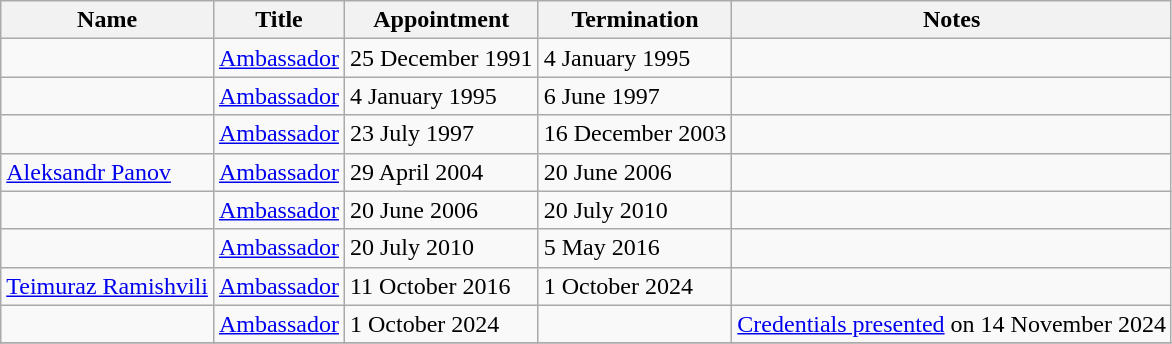<table class="wikitable">
<tr valign="middle">
<th>Name</th>
<th>Title</th>
<th>Appointment</th>
<th>Termination</th>
<th>Notes</th>
</tr>
<tr>
<td></td>
<td><a href='#'>Ambassador</a></td>
<td>25 December 1991</td>
<td>4 January 1995</td>
<td></td>
</tr>
<tr>
<td></td>
<td><a href='#'>Ambassador</a></td>
<td>4 January 1995</td>
<td>6 June 1997</td>
<td></td>
</tr>
<tr>
<td></td>
<td><a href='#'>Ambassador</a></td>
<td>23 July 1997</td>
<td>16 December 2003</td>
<td></td>
</tr>
<tr>
<td><a href='#'>Aleksandr Panov</a></td>
<td><a href='#'>Ambassador</a></td>
<td>29 April 2004</td>
<td>20 June 2006</td>
<td></td>
</tr>
<tr>
<td></td>
<td><a href='#'>Ambassador</a></td>
<td>20 June 2006</td>
<td>20 July 2010</td>
<td></td>
</tr>
<tr>
<td></td>
<td><a href='#'>Ambassador</a></td>
<td>20 July 2010</td>
<td>5 May 2016</td>
<td></td>
</tr>
<tr>
<td><a href='#'>Teimuraz Ramishvili</a></td>
<td><a href='#'>Ambassador</a></td>
<td>11 October 2016</td>
<td>1 October 2024</td>
<td></td>
</tr>
<tr>
<td></td>
<td><a href='#'>Ambassador</a></td>
<td>1 October 2024</td>
<td></td>
<td><a href='#'>Credentials presented</a> on 14 November 2024</td>
</tr>
<tr>
</tr>
</table>
